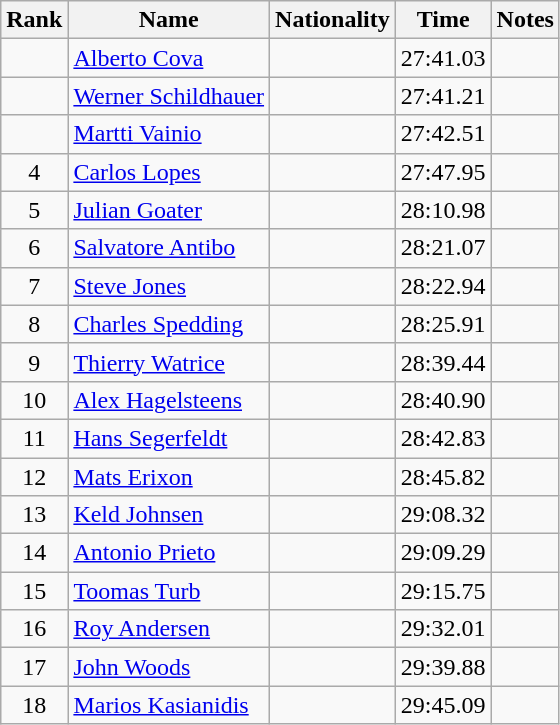<table class="wikitable sortable" style="text-align:center">
<tr>
<th>Rank</th>
<th>Name</th>
<th>Nationality</th>
<th>Time</th>
<th>Notes</th>
</tr>
<tr>
<td></td>
<td align=left><a href='#'>Alberto Cova</a></td>
<td align=left></td>
<td>27:41.03</td>
<td></td>
</tr>
<tr>
<td></td>
<td align=left><a href='#'>Werner Schildhauer</a></td>
<td align=left></td>
<td>27:41.21</td>
<td></td>
</tr>
<tr>
<td></td>
<td align=left><a href='#'>Martti Vainio</a></td>
<td align=left></td>
<td>27:42.51</td>
<td></td>
</tr>
<tr>
<td>4</td>
<td align=left><a href='#'>Carlos Lopes</a></td>
<td align=left></td>
<td>27:47.95</td>
<td></td>
</tr>
<tr>
<td>5</td>
<td align=left><a href='#'>Julian Goater</a></td>
<td align=left></td>
<td>28:10.98</td>
<td></td>
</tr>
<tr>
<td>6</td>
<td align=left><a href='#'>Salvatore Antibo</a></td>
<td align=left></td>
<td>28:21.07</td>
<td></td>
</tr>
<tr>
<td>7</td>
<td align=left><a href='#'>Steve Jones</a></td>
<td align=left></td>
<td>28:22.94</td>
<td></td>
</tr>
<tr>
<td>8</td>
<td align=left><a href='#'>Charles Spedding</a></td>
<td align=left></td>
<td>28:25.91</td>
<td></td>
</tr>
<tr>
<td>9</td>
<td align=left><a href='#'>Thierry Watrice</a></td>
<td align=left></td>
<td>28:39.44</td>
<td></td>
</tr>
<tr>
<td>10</td>
<td align=left><a href='#'>Alex Hagelsteens</a></td>
<td align=left></td>
<td>28:40.90</td>
<td></td>
</tr>
<tr>
<td>11</td>
<td align=left><a href='#'>Hans Segerfeldt</a></td>
<td align=left></td>
<td>28:42.83</td>
<td></td>
</tr>
<tr>
<td>12</td>
<td align=left><a href='#'>Mats Erixon</a></td>
<td align=left></td>
<td>28:45.82</td>
<td></td>
</tr>
<tr>
<td>13</td>
<td align=left><a href='#'>Keld Johnsen</a></td>
<td align=left></td>
<td>29:08.32</td>
<td></td>
</tr>
<tr>
<td>14</td>
<td align=left><a href='#'>Antonio Prieto</a></td>
<td align=left></td>
<td>29:09.29</td>
<td></td>
</tr>
<tr>
<td>15</td>
<td align=left><a href='#'>Toomas Turb</a></td>
<td align=left></td>
<td>29:15.75</td>
<td></td>
</tr>
<tr>
<td>16</td>
<td align=left><a href='#'>Roy Andersen</a></td>
<td align=left></td>
<td>29:32.01</td>
<td></td>
</tr>
<tr>
<td>17</td>
<td align=left><a href='#'>John Woods</a></td>
<td align=left></td>
<td>29:39.88</td>
<td></td>
</tr>
<tr>
<td>18</td>
<td align=left><a href='#'>Marios Kasianidis</a></td>
<td align=left></td>
<td>29:45.09</td>
<td></td>
</tr>
</table>
